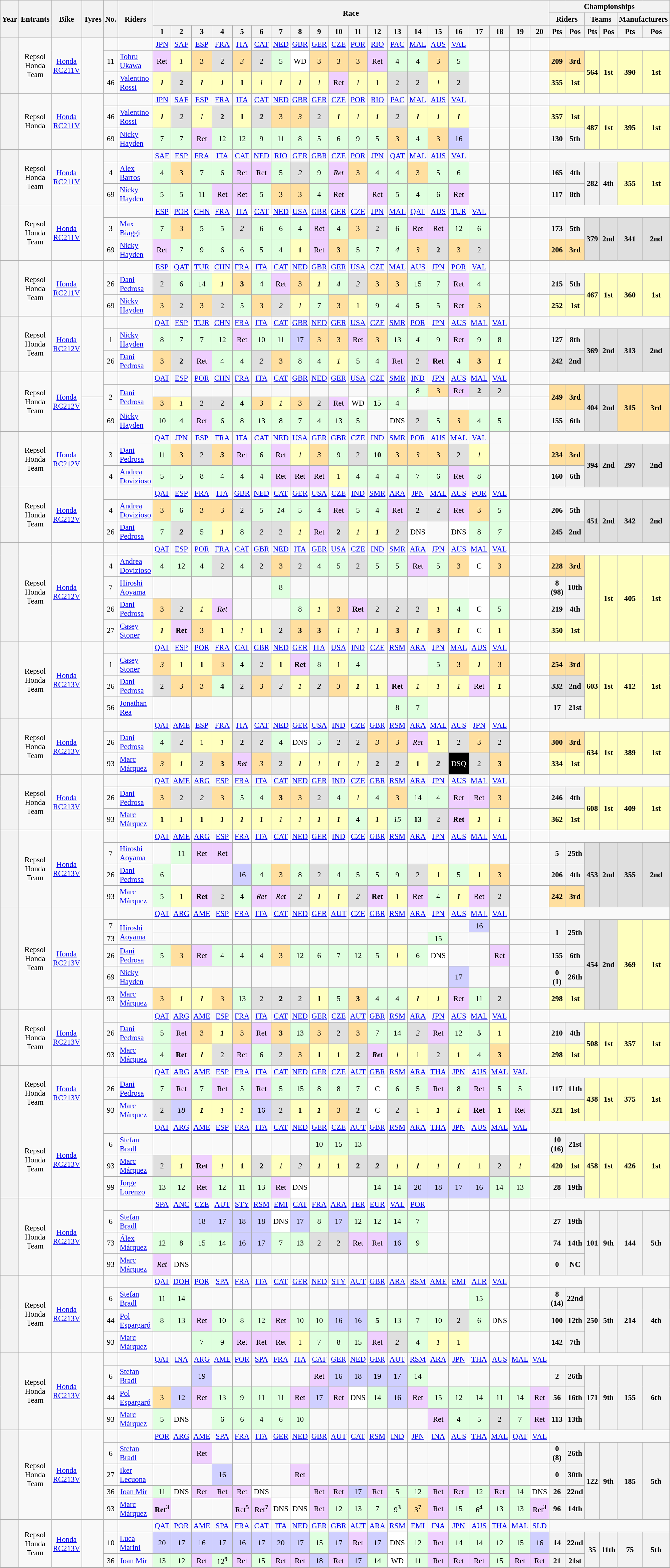<table class="wikitable" style="text-align:center; font-size:95%;">
<tr>
<th rowspan="3">Year</th>
<th rowspan="3">Entrants</th>
<th rowspan="3">Bike</th>
<th rowspan="3">Tyres</th>
<th rowspan="3">No.</th>
<th rowspan="3">Riders</th>
<th rowspan="2" colspan="20">Race</th>
<th colspan="6">Championships</th>
</tr>
<tr>
<th colspan="2">Riders</th>
<th colspan="2">Teams</th>
<th colspan="2">Manufacturers</th>
</tr>
<tr>
<th>1</th>
<th>2</th>
<th>3</th>
<th>4</th>
<th>5</th>
<th>6</th>
<th>7</th>
<th>8</th>
<th>9</th>
<th>10</th>
<th>11</th>
<th>12</th>
<th>13</th>
<th>14</th>
<th>15</th>
<th>16</th>
<th>17</th>
<th>18</th>
<th>19</th>
<th>20</th>
<th>Pts</th>
<th>Pos</th>
<th>Pts</th>
<th>Pos</th>
<th>Pts</th>
<th>Pos</th>
</tr>
<tr>
<th rowspan="3"></th>
<td rowspan="3">Repsol Honda Team</td>
<td rowspan="3"><a href='#'>Honda RC211V</a></td>
<td rowspan="3"></td>
<td></td>
<td></td>
<td><a href='#'>JPN</a></td>
<td><a href='#'>SAF</a></td>
<td><a href='#'>ESP</a></td>
<td><a href='#'>FRA</a></td>
<td><a href='#'>ITA</a></td>
<td><a href='#'>CAT</a></td>
<td><a href='#'>NED</a></td>
<td><a href='#'>GBR</a></td>
<td><a href='#'>GER</a></td>
<td><a href='#'>CZE</a></td>
<td><a href='#'>POR</a></td>
<td><a href='#'>RIO</a></td>
<td><a href='#'>PAC</a></td>
<td><a href='#'>MAL</a></td>
<td><a href='#'>AUS</a></td>
<td><a href='#'>VAL</a></td>
<td></td>
<td></td>
<td></td>
<td></td>
<td colspan="6"></td>
</tr>
<tr>
<td>11</td>
<td style="text-align:left;"> <a href='#'>Tohru Ukawa</a></td>
<td style="background:#EFCFFF;">Ret</td>
<td style="background:#FFFFBF;"><em>1</em></td>
<td style="background:#FFDF9F;">3</td>
<td style="background:#DFDFDF;">2</td>
<td style="background:#FFDF9F;"><em>3</em></td>
<td style="background:#DFDFDF;">2</td>
<td style="background:#DFFFDF;">5</td>
<td style="background:#FFFFFF;">WD</td>
<td style="background:#FFDF9F;">3</td>
<td style="background:#FFDF9F;">3</td>
<td style="background:#FFDF9F;">3</td>
<td style="background:#EFCFFF;">Ret</td>
<td style="background:#DFFFDF;">4</td>
<td style="background:#DFFFDF;">4</td>
<td style="background:#FFDF9F;">3</td>
<td style="background:#DFFFDF;">5</td>
<td></td>
<td></td>
<td></td>
<td></td>
<th style="background:#FFDF9F;">209</th>
<th style="background:#FFDF9F;">3rd</th>
<th rowspan="2" style="background:#FFFFBF;">564</th>
<th rowspan="2" style="background:#FFFFBF;">1st</th>
<th rowspan="2" style="background:#FFFFBF;">390</th>
<th rowspan="2" style="background:#FFFFBF;">1st</th>
</tr>
<tr>
<td>46</td>
<td style="text-align:left;"> <a href='#'>Valentino Rossi</a></td>
<td style="background:#FFFFBF;"><strong><em>1</em></strong></td>
<td style="background:#DFDFDF;"><strong>2</strong></td>
<td style="background:#FFFFBF;"><strong><em>1</em></strong></td>
<td style="background:#FFFFBF;"><strong><em>1</em></strong></td>
<td style="background:#FFFFBF;"><strong>1</strong></td>
<td style="background:#FFFFBF;"><em>1</em></td>
<td style="background:#FFFFBF;"><strong><em>1</em></strong></td>
<td style="background:#FFFFBF;"><strong><em>1</em></strong></td>
<td style="background:#FFFFBF;"><em>1</em></td>
<td style="background:#EFCFFF;">Ret</td>
<td style="background:#FFFFBF;"><em>1</em></td>
<td style="background:#FFFFBF;">1</td>
<td style="background:#DFDFDF;">2</td>
<td style="background:#DFDFDF;">2</td>
<td style="background:#FFFFBF;"><em>1</em></td>
<td style="background:#DFDFDF;">2</td>
<td></td>
<td></td>
<td></td>
<td></td>
<th style="background:#FFFFBF;">355</th>
<th style="background:#FFFFBF;">1st</th>
</tr>
<tr>
<th rowspan="3"></th>
<td rowspan="3">Repsol Honda</td>
<td rowspan="3"><a href='#'>Honda RC211V</a></td>
<td rowspan="3"></td>
<td></td>
<td></td>
<td><a href='#'>JPN</a></td>
<td><a href='#'>SAF</a></td>
<td><a href='#'>ESP</a></td>
<td><a href='#'>FRA</a></td>
<td><a href='#'>ITA</a></td>
<td><a href='#'>CAT</a></td>
<td><a href='#'>NED</a></td>
<td><a href='#'>GBR</a></td>
<td><a href='#'>GER</a></td>
<td><a href='#'>CZE</a></td>
<td><a href='#'>POR</a></td>
<td><a href='#'>RIO</a></td>
<td><a href='#'>PAC</a></td>
<td><a href='#'>MAL</a></td>
<td><a href='#'>AUS</a></td>
<td><a href='#'>VAL</a></td>
<td></td>
<td></td>
<td></td>
<td></td>
<td colspan="6"></td>
</tr>
<tr>
<td>46</td>
<td style="text-align:left;"> <a href='#'>Valentino Rossi</a></td>
<td style="background:#FFFFBF;"><strong><em>1</em></strong></td>
<td style="background:#DFDFDF;"><em>2</em></td>
<td style="background:#FFFFBF;"><em>1</em></td>
<td style="background:#DFDFDF;"><strong>2</strong></td>
<td style="background:#FFFFBF;"><strong>1</strong></td>
<td style="background:#DFDFDF;"><strong><em>2</em></strong></td>
<td style="background:#FFDF9F;">3</td>
<td style="background:#FFDF9F;"><em>3</em></td>
<td style="background:#DFDFDF;">2</td>
<td style="background:#FFFFBF;"><strong><em>1</em></strong></td>
<td style="background:#FFFFBF;"><em>1</em></td>
<td style="background:#FFFFBF;"><strong><em>1</em></strong></td>
<td style="background:#DFDFDF;"><em>2</em></td>
<td style="background:#FFFFBF;"><strong><em>1</em></strong></td>
<td style="background:#FFFFBF;"><strong><em>1</em></strong></td>
<td style="background:#FFFFBF;"><strong><em>1</em></strong></td>
<td></td>
<td></td>
<td></td>
<td></td>
<th style="background:#FFFFBF;">357</th>
<th style="background:#FFFFBF;">1st</th>
<th rowspan="2" style="background:#FFFFBF;">487</th>
<th rowspan="2" style="background:#FFFFBF;">1st</th>
<th rowspan="2" style="background:#FFFFBF;">395</th>
<th rowspan="2" style="background:#FFFFBF;">1st</th>
</tr>
<tr>
<td>69</td>
<td style="text-align:left;"> <a href='#'>Nicky Hayden</a></td>
<td style="background:#DFFFDF;">7</td>
<td style="background:#DFFFDF;">7</td>
<td style="background:#EFCFFF;">Ret</td>
<td style="background:#DFFFDF;">12</td>
<td style="background:#DFFFDF;">12</td>
<td style="background:#DFFFDF;">9</td>
<td style="background:#DFFFDF;">11</td>
<td style="background:#DFFFDF;">8</td>
<td style="background:#DFFFDF;">5</td>
<td style="background:#DFFFDF;">6</td>
<td style="background:#DFFFDF;">9</td>
<td style="background:#DFFFDF;">5</td>
<td style="background:#FFDF9F;">3</td>
<td style="background:#DFFFDF;">4</td>
<td style="background:#FFDF9F;">3</td>
<td style="background:#CFCFFF;">16</td>
<td></td>
<td></td>
<td></td>
<td></td>
<th>130</th>
<th>5th</th>
</tr>
<tr>
<th rowspan="3"></th>
<td rowspan="3">Repsol Honda Team</td>
<td rowspan="3"><a href='#'>Honda RC211V</a></td>
<td rowspan="3"></td>
<td></td>
<td></td>
<td><a href='#'>SAF</a></td>
<td><a href='#'>ESP</a></td>
<td><a href='#'>FRA</a></td>
<td><a href='#'>ITA</a></td>
<td><a href='#'>CAT</a></td>
<td><a href='#'>NED</a></td>
<td><a href='#'>RIO</a></td>
<td><a href='#'>GER</a></td>
<td><a href='#'>GBR</a></td>
<td><a href='#'>CZE</a></td>
<td><a href='#'>POR</a></td>
<td><a href='#'>JPN</a></td>
<td><a href='#'>QAT</a></td>
<td><a href='#'>MAL</a></td>
<td><a href='#'>AUS</a></td>
<td><a href='#'>VAL</a></td>
<td></td>
<td></td>
<td></td>
<td></td>
<td colspan="6"></td>
</tr>
<tr>
<td>4</td>
<td style="text-align:left;"> <a href='#'>Alex Barros</a></td>
<td style="background:#DFFFDF;">4</td>
<td style="background:#FFDF9F;">3</td>
<td style="background:#DFFFDF;">7</td>
<td style="background:#DFFFDF;">6</td>
<td style="background:#EFCFFF;">Ret</td>
<td style="background:#EFCFFF;">Ret</td>
<td style="background:#DFFFDF;">5</td>
<td style="background:#DFDFDF;"><em>2</em></td>
<td style="background:#DFFFDF;">9</td>
<td style="background:#EFCFFF;"><em>Ret</em></td>
<td style="background:#FFDF9F;">3</td>
<td style="background:#DFFFDF;">4</td>
<td style="background:#DFFFDF;">4</td>
<td style="background:#FFDF9F;">3</td>
<td style="background:#DFFFDF;">5</td>
<td style="background:#DFFFDF;">6</td>
<td></td>
<td></td>
<td></td>
<td></td>
<th>165</th>
<th>4th</th>
<th rowspan="2">282</th>
<th rowspan="2">4th</th>
<th rowspan="2" style="background:#FFFFBF;">355</th>
<th rowspan="2" style="background:#FFFFBF;">1st</th>
</tr>
<tr>
<td>69</td>
<td style="text-align:left;"> <a href='#'>Nicky Hayden</a></td>
<td style="background:#DFFFDF;">5</td>
<td style="background:#DFFFDF;">5</td>
<td style="background:#DFFFDF;">11</td>
<td style="background:#EFCFFF;">Ret</td>
<td style="background:#EFCFFF;">Ret</td>
<td style="background:#DFFFDF;">5</td>
<td style="background:#FFDF9F;">3</td>
<td style="background:#FFDF9F;">3</td>
<td style="background:#DFFFDF;">4</td>
<td style="background:#EFCFFF;">Ret</td>
<td></td>
<td style="background:#EFCFFF;">Ret</td>
<td style="background:#DFFFDF;">5</td>
<td style="background:#DFFFDF;">4</td>
<td style="background:#DFFFDF;">6</td>
<td style="background:#EFCFFF;">Ret</td>
<td></td>
<td></td>
<td></td>
<td></td>
<th>117</th>
<th>8th</th>
</tr>
<tr>
<th rowspan="3"></th>
<td rowspan="3">Repsol Honda Team</td>
<td rowspan="3"><a href='#'>Honda RC211V</a></td>
<td rowspan="3"></td>
<td></td>
<td></td>
<td><a href='#'>ESP</a></td>
<td><a href='#'>POR</a></td>
<td><a href='#'>CHN</a></td>
<td><a href='#'>FRA</a></td>
<td><a href='#'>ITA</a></td>
<td><a href='#'>CAT</a></td>
<td><a href='#'>NED</a></td>
<td><a href='#'>USA</a></td>
<td><a href='#'>GBR</a></td>
<td><a href='#'>GER</a></td>
<td><a href='#'>CZE</a></td>
<td><a href='#'>JPN</a></td>
<td><a href='#'>MAL</a></td>
<td><a href='#'>QAT</a></td>
<td><a href='#'>AUS</a></td>
<td><a href='#'>TUR</a></td>
<td><a href='#'>VAL</a></td>
<td></td>
<td></td>
<td></td>
<td colspan="6"></td>
</tr>
<tr>
<td>3</td>
<td style="text-align:left;"> <a href='#'>Max Biaggi</a></td>
<td style="background:#DFFFDF;">7</td>
<td style="background:#FFDF9F;">3</td>
<td style="background:#DFFFDF;">5</td>
<td style="background:#DFFFDF;">5</td>
<td style="background:#DFDFDF;"><em>2</em></td>
<td style="background:#DFFFDF;">6</td>
<td style="background:#DFFFDF;">6</td>
<td style="background:#DFFFDF;">4</td>
<td style="background:#EFCFFF;">Ret</td>
<td style="background:#DFFFDF;">4</td>
<td style="background:#FFDF9F;">3</td>
<td style="background:#DFDFDF;">2</td>
<td style="background:#DFFFDF;">6</td>
<td style="background:#EFCFFF;">Ret</td>
<td style="background:#EFCFFF;">Ret</td>
<td style="background:#DFFFDF;">12</td>
<td style="background:#DFFFDF;">6</td>
<td></td>
<td></td>
<td></td>
<th>173</th>
<th>5th</th>
<th rowspan="2" style="background:#DFDFDF;">379</th>
<th rowspan="2" style="background:#DFDFDF;">2nd</th>
<th rowspan="2" style="background:#DFDFDF;">341</th>
<th rowspan="2" style="background:#DFDFDF;">2nd</th>
</tr>
<tr>
<td>69</td>
<td style="text-align:left;"> <a href='#'>Nicky Hayden</a></td>
<td style="background:#EFCFFF;">Ret</td>
<td style="background:#DFFFDF;">7</td>
<td style="background:#DFFFDF;">9</td>
<td style="background:#DFFFDF;">6</td>
<td style="background:#DFFFDF;">6</td>
<td style="background:#DFFFDF;">5</td>
<td style="background:#DFFFDF;">4</td>
<td style="background:#FFFFBF;"><strong>1</strong></td>
<td style="background:#EFCFFF;">Ret</td>
<td style="background:#FFDF9F;"><strong>3</strong></td>
<td style="background:#DFFFDF;">5</td>
<td style="background:#DFFFDF;">7</td>
<td style="background:#DFFFDF;"><em>4</em></td>
<td style="background:#FFDF9F;"><em>3</em></td>
<td style="background:#DFDFDF;"><strong>2</strong></td>
<td style="background:#FFDF9F;">3</td>
<td style="background:#DFDFDF;">2</td>
<td></td>
<td></td>
<td></td>
<th style="background:#FFDF9F;">206</th>
<th style="background:#FFDF9F;">3rd</th>
</tr>
<tr>
<th rowspan="3"></th>
<td rowspan="3">Repsol Honda Team</td>
<td rowspan="3"><a href='#'>Honda RC211V</a></td>
<td rowspan="3"></td>
<td></td>
<td></td>
<td><a href='#'>ESP</a></td>
<td><a href='#'>QAT</a></td>
<td><a href='#'>TUR</a></td>
<td><a href='#'>CHN</a></td>
<td><a href='#'>FRA</a></td>
<td><a href='#'>ITA</a></td>
<td><a href='#'>CAT</a></td>
<td><a href='#'>NED</a></td>
<td><a href='#'>GBR</a></td>
<td><a href='#'>GER</a></td>
<td><a href='#'>USA</a></td>
<td><a href='#'>CZE</a></td>
<td><a href='#'>MAL</a></td>
<td><a href='#'>AUS</a></td>
<td><a href='#'>JPN</a></td>
<td><a href='#'>POR</a></td>
<td><a href='#'>VAL</a></td>
<td></td>
<td></td>
<td></td>
<td colspan="6"></td>
</tr>
<tr>
<td>26</td>
<td style="text-align:left;"> <a href='#'>Dani Pedrosa</a></td>
<td style="background:#DFDFDF;">2</td>
<td style="background:#DFFFDF;">6</td>
<td style="background:#DFFFDF;">14</td>
<td style="background:#FFFFBF;"><strong><em>1</em></strong></td>
<td style="background:#FFDF9F;"><strong>3</strong></td>
<td style="background:#DFFFDF;">4</td>
<td style="background:#EFCFFF;">Ret</td>
<td style="background:#FFDF9F;">3</td>
<td style="background:#FFFFBF;"><strong><em>1</em></strong></td>
<td style="background:#DFFFDF;"><strong><em>4</em></strong></td>
<td style="background:#DFDFDF;"><em>2</em></td>
<td style="background:#FFDF9F;">3</td>
<td style="background:#FFDF9F;">3</td>
<td style="background:#DFFFDF;">15</td>
<td style="background:#DFFFDF;">7</td>
<td style="background:#EFCFFF;">Ret</td>
<td style="background:#DFFFDF;">4</td>
<td></td>
<td></td>
<td></td>
<th>215</th>
<th>5th</th>
<th rowspan="2" style="background:#FFFFBF;">467</th>
<th rowspan="2" style="background:#FFFFBF;">1st</th>
<th rowspan="2" style="background:#FFFFBF;">360</th>
<th rowspan="2" style="background:#FFFFBF;">1st</th>
</tr>
<tr>
<td>69</td>
<td style="text-align:left;"> <a href='#'>Nicky Hayden</a></td>
<td style="background:#FFDF9F;">3</td>
<td style="background:#DFDFDF;">2</td>
<td style="background:#FFDF9F;">3</td>
<td style="background:#DFDFDF;">2</td>
<td style="background:#DFFFDF;">5</td>
<td style="background:#FFDF9F;">3</td>
<td style="background:#DFDFDF;"><em>2</em></td>
<td style="background:#FFFFBF;"><em>1</em></td>
<td style="background:#DFFFDF;">7</td>
<td style="background:#FFDF9F;">3</td>
<td style="background:#FFFFBF;">1</td>
<td style="background:#DFFFDF;">9</td>
<td style="background:#DFFFDF;">4</td>
<td style="background:#DFFFDF;"><strong>5</strong></td>
<td style="background:#DFFFDF;">5</td>
<td style="background:#EFCFFF;">Ret</td>
<td style="background:#FFDF9F;">3</td>
<td></td>
<td></td>
<td></td>
<th style="background:#FFFFBF;">252</th>
<th style="background:#FFFFBF;">1st</th>
</tr>
<tr>
<th rowspan="3"></th>
<td rowspan="3">Repsol Honda Team</td>
<td rowspan="3"><a href='#'>Honda RC212V</a></td>
<td rowspan="3"></td>
<td></td>
<td></td>
<td><a href='#'>QAT</a></td>
<td><a href='#'>ESP</a></td>
<td><a href='#'>TUR</a></td>
<td><a href='#'>CHN</a></td>
<td><a href='#'>FRA</a></td>
<td><a href='#'>ITA</a></td>
<td><a href='#'>CAT</a></td>
<td><a href='#'>GBR</a></td>
<td><a href='#'>NED</a></td>
<td><a href='#'>GER</a></td>
<td><a href='#'>USA</a></td>
<td><a href='#'>CZE</a></td>
<td><a href='#'>SMR</a></td>
<td><a href='#'>POR</a></td>
<td><a href='#'>JPN</a></td>
<td><a href='#'>AUS</a></td>
<td><a href='#'>MAL</a></td>
<td><a href='#'>VAL</a></td>
<td></td>
<td></td>
<td colspan="6"></td>
</tr>
<tr>
<td>1</td>
<td style="text-align:left;"> <a href='#'>Nicky Hayden</a></td>
<td style="background:#DFFFDF;">8</td>
<td style="background:#DFFFDF;">7</td>
<td style="background:#DFFFDF;">7</td>
<td style="background:#DFFFDF;">12</td>
<td style="background:#EFCFFF;">Ret</td>
<td style="background:#DFFFDF;">10</td>
<td style="background:#DFFFDF;">11</td>
<td style="background:#CFCFFF;">17</td>
<td style="background:#FFDF9F;">3</td>
<td style="background:#FFDF9F;">3</td>
<td style="background:#EFCFFF;">Ret</td>
<td style="background:#FFDF9F;">3</td>
<td style="background:#DFFFDF;">13</td>
<td style="background:#DFFFDF;"><strong><em>4</em></strong></td>
<td style="background:#DFFFDF;">9</td>
<td style="background:#EFCFFF;">Ret</td>
<td style="background:#DFFFDF;">9</td>
<td style="background:#DFFFDF;">8</td>
<td></td>
<td></td>
<th>127</th>
<th>8th</th>
<th rowspan="2" style="background:#DFDFDF;">369</th>
<th rowspan="2" style="background:#DFDFDF;">2nd</th>
<th rowspan="2" style="background:#DFDFDF;">313</th>
<th rowspan="2" style="background:#DFDFDF;">2nd</th>
</tr>
<tr>
<td>26</td>
<td style="text-align:left;"> <a href='#'>Dani Pedrosa</a></td>
<td style="background:#FFDF9F;">3</td>
<td style="background:#DFDFDF;"><strong>2</strong></td>
<td style="background:#EFCFFF;">Ret</td>
<td style="background:#DFFFDF;">4</td>
<td style="background:#DFFFDF;">4</td>
<td style="background:#DFDFDF;"><em>2</em></td>
<td style="background:#FFDF9F;">3</td>
<td style="background:#DFFFDF;">8</td>
<td style="background:#DFFFDF;">4</td>
<td style="background:#FFFFBF;"><em>1</em></td>
<td style="background:#DFFFDF;">5</td>
<td style="background:#DFFFDF;">4</td>
<td style="background:#EFCFFF;">Ret</td>
<td style="background:#DFDFDF;">2</td>
<td style="background:#EFCFFF;"><strong>Ret</strong></td>
<td style="background:#DFFFDF;"><strong>4</strong></td>
<td style="background:#FFDF9F;"><strong>3</strong></td>
<td style="background:#FFFFBF;"><strong><em>1</em></strong></td>
<td></td>
<td></td>
<th style="background:#DFDFDF;">242</th>
<th style="background:#DFDFDF;">2nd</th>
</tr>
<tr>
<th rowspan="4"></th>
<td rowspan="4">Repsol Honda Team</td>
<td rowspan="4"><a href='#'>Honda RC212V</a></td>
<td rowspan="2"></td>
<td></td>
<td></td>
<td><a href='#'>QAT</a></td>
<td><a href='#'>ESP</a></td>
<td><a href='#'>POR</a></td>
<td><a href='#'>CHN</a></td>
<td><a href='#'>FRA</a></td>
<td><a href='#'>ITA</a></td>
<td><a href='#'>CAT</a></td>
<td><a href='#'>GBR</a></td>
<td><a href='#'>NED</a></td>
<td><a href='#'>GER</a></td>
<td><a href='#'>USA</a></td>
<td><a href='#'>CZE</a></td>
<td><a href='#'>SMR</a></td>
<td><a href='#'>IND</a></td>
<td><a href='#'>JPN</a></td>
<td><a href='#'>AUS</a></td>
<td><a href='#'>MAL</a></td>
<td><a href='#'>VAL</a></td>
<td></td>
<td></td>
<td colspan="6"></td>
</tr>
<tr>
<td rowspan="2">2</td>
<td rowspan="2" style="text-align:left;"> <a href='#'>Dani Pedrosa</a></td>
<td></td>
<td></td>
<td></td>
<td></td>
<td></td>
<td></td>
<td></td>
<td></td>
<td></td>
<td></td>
<td></td>
<td></td>
<td></td>
<td style="background:#DFFFDF;">8</td>
<td style="background:#FFDF9F;">3</td>
<td style="background:#EFCFFF;">Ret</td>
<td style="background:#DFDFDF;"><strong>2</strong></td>
<td style="background:#DFDFDF;">2</td>
<td></td>
<td></td>
<th rowspan="2" style="background:#FFDF9F;">249</th>
<th rowspan="2" style="background:#FFDF9F;">3rd</th>
<th rowspan="3" style="background:#DFDFDF;">404</th>
<th rowspan="3" style="background:#DFDFDF;">2nd</th>
<th rowspan="3" style="background:#FFDF9F;">315</th>
<th rowspan="3" style="background:#FFDF9F;">3rd</th>
</tr>
<tr>
<td rowspan="2"></td>
<td style="background:#FFDF9F;">3</td>
<td style="background:#FFFFBF;"><em>1</em></td>
<td style="background:#DFDFDF;">2</td>
<td style="background:#DFDFDF;">2</td>
<td style="background:#DFFFDF;"><strong>4</strong></td>
<td style="background:#FFDF9F;">3</td>
<td style="background:#FFFFBF;"><em>1</em></td>
<td style="background:#FFDF9F;">3</td>
<td style="background:#DFDFDF;">2</td>
<td style="background:#EFCFFF;">Ret</td>
<td style="background:#FFFFFF;">WD</td>
<td style="background:#DFFFDF;">15</td>
<td style="background:#DFFFDF;">4</td>
<td></td>
<td></td>
<td></td>
<td></td>
<td></td>
<td></td>
</tr>
<tr>
<td>69</td>
<td style="text-align:left;"> <a href='#'>Nicky Hayden</a></td>
<td style="background:#DFFFDF;">10</td>
<td style="background:#DFFFDF;">4</td>
<td style="background:#EFCFFF;">Ret</td>
<td style="background:#DFFFDF;">6</td>
<td style="background:#DFFFDF;">8</td>
<td style="background:#DFFFDF;">13</td>
<td style="background:#DFFFDF;">8</td>
<td style="background:#DFFFDF;">7</td>
<td style="background:#DFFFDF;">4</td>
<td style="background:#DFFFDF;">13</td>
<td style="background:#DFFFDF;">5</td>
<td></td>
<td style="background:#FFFFFF;">DNS</td>
<td style="background:#DFDFDF;">2</td>
<td style="background:#DFFFDF;">5</td>
<td style="background:#FFDF9F;"><em>3</em></td>
<td style="background:#DFFFDF;">4</td>
<td style="background:#DFFFDF;">5</td>
<td></td>
<td></td>
<th>155</th>
<th>6th</th>
</tr>
<tr>
<th rowspan="3"></th>
<td rowspan="3">Repsol Honda Team</td>
<td rowspan="3"><a href='#'>Honda RC212V</a></td>
<td rowspan="3"></td>
<td></td>
<td></td>
<td><a href='#'>QAT</a></td>
<td><a href='#'>JPN</a></td>
<td><a href='#'>ESP</a></td>
<td><a href='#'>FRA</a></td>
<td><a href='#'>ITA</a></td>
<td><a href='#'>CAT</a></td>
<td><a href='#'>NED</a></td>
<td><a href='#'>USA</a></td>
<td><a href='#'>GER</a></td>
<td><a href='#'>GBR</a></td>
<td><a href='#'>CZE</a></td>
<td><a href='#'>IND</a></td>
<td><a href='#'>SMR</a></td>
<td><a href='#'>POR</a></td>
<td><a href='#'>AUS</a></td>
<td><a href='#'>MAL</a></td>
<td><a href='#'>VAL</a></td>
<td></td>
<td></td>
<td></td>
<td colspan="6"></td>
</tr>
<tr>
<td>3</td>
<td style="text-align:left;"> <a href='#'>Dani Pedrosa</a></td>
<td style="background:#DFFFDF;">11</td>
<td style="background:#FFDF9F;">3</td>
<td style="background:#DFDFDF;">2</td>
<td style="background:#FFDF9F;"><strong><em>3</em></strong></td>
<td style="background:#EFCFFF;">Ret</td>
<td style="background:#DFFFDF;">6</td>
<td style="background:#EFCFFF;">Ret</td>
<td style="background:#FFFFBF;"><em>1</em></td>
<td style="background:#FFDF9F;"><em>3</em></td>
<td style="background:#DFFFDF;">9</td>
<td style="background:#DFDFDF;">2</td>
<td style="background:#DFFFDF;"><strong>10</strong></td>
<td style="background:#FFDF9F;">3</td>
<td style="background:#FFDF9F;"><em>3</em></td>
<td style="background:#FFDF9F;">3</td>
<td style="background:#DFDFDF;">2</td>
<td style="background:#FFFFBF;"><em>1</em></td>
<td></td>
<td></td>
<td></td>
<th style="background:#FFDF9F;">234</th>
<th style="background:#FFDF9F;">3rd</th>
<th rowspan="2" style="background:#DFDFDF;">394</th>
<th rowspan="2" style="background:#DFDFDF;">2nd</th>
<th rowspan="2" style="background:#DFDFDF;">297</th>
<th rowspan="2" style="background:#DFDFDF;">2nd</th>
</tr>
<tr>
<td>4</td>
<td style="text-align:left;"> <a href='#'>Andrea Dovizioso</a></td>
<td style="background:#DFFFDF;">5</td>
<td style="background:#DFFFDF;">5</td>
<td style="background:#DFFFDF;">8</td>
<td style="background:#DFFFDF;">4</td>
<td style="background:#DFFFDF;">4</td>
<td style="background:#DFFFDF;">4</td>
<td style="background:#EFCFFF;">Ret</td>
<td style="background:#EFCFFF;">Ret</td>
<td style="background:#EFCFFF;">Ret</td>
<td style="background:#FFFFBF;">1</td>
<td style="background:#DFFFDF;">4</td>
<td style="background:#DFFFDF;">4</td>
<td style="background:#DFFFDF;">4</td>
<td style="background:#DFFFDF;">7</td>
<td style="background:#DFFFDF;">6</td>
<td style="background:#EFCFFF;">Ret</td>
<td style="background:#DFFFDF;">8</td>
<td></td>
<td></td>
<td></td>
<th>160</th>
<th>6th</th>
</tr>
<tr>
<th rowspan="3"></th>
<td rowspan="3">Repsol Honda Team</td>
<td rowspan="3"><a href='#'>Honda RC212V</a></td>
<td rowspan="3"></td>
<td></td>
<td></td>
<td><a href='#'>QAT</a></td>
<td><a href='#'>ESP</a></td>
<td><a href='#'>FRA</a></td>
<td><a href='#'>ITA</a></td>
<td><a href='#'>GBR</a></td>
<td><a href='#'>NED</a></td>
<td><a href='#'>CAT</a></td>
<td><a href='#'>GER</a></td>
<td><a href='#'>USA</a></td>
<td><a href='#'>CZE</a></td>
<td><a href='#'>IND</a></td>
<td><a href='#'>SMR</a></td>
<td><a href='#'>ARA</a></td>
<td><a href='#'>JPN</a></td>
<td><a href='#'>MAL</a></td>
<td><a href='#'>AUS</a></td>
<td><a href='#'>POR</a></td>
<td><a href='#'>VAL</a></td>
<td></td>
<td></td>
<td colspan="6"></td>
</tr>
<tr>
<td>4</td>
<td style="text-align:left;"> <a href='#'>Andrea Dovizioso</a></td>
<td style="background:#FFDF9F;">3</td>
<td style="background:#DFFFDF;">6</td>
<td style="background:#FFDF9F;">3</td>
<td style="background:#FFDF9F;">3</td>
<td style="background:#DFDFDF;">2</td>
<td style="background:#DFFFDF;">5</td>
<td style="background:#DFFFDF;"><em>14</em></td>
<td style="background:#DFFFDF;">5</td>
<td style="background:#DFFFDF;">4</td>
<td style="background:#EFCFFF;">Ret</td>
<td style="background:#DFFFDF;">5</td>
<td style="background:#DFFFDF;">4</td>
<td style="background:#EFCFFF;">Ret</td>
<td style="background:#DFDFDF;"><strong>2</strong></td>
<td style="background:#DFDFDF;">2</td>
<td style="background:#EFCFFF;">Ret</td>
<td style="background:#FFDF9F;">3</td>
<td style="background:#DFFFDF;">5</td>
<td></td>
<td></td>
<th>206</th>
<th>5th</th>
<th rowspan="2" style="background:#DFDFDF;">451</th>
<th rowspan="2" style="background:#DFDFDF;">2nd</th>
<th rowspan="2" style="background:#DFDFDF;">342</th>
<th rowspan="2" style="background:#DFDFDF;">2nd</th>
</tr>
<tr>
<td>26</td>
<td style="text-align:left;"> <a href='#'>Dani Pedrosa</a></td>
<td style="background:#DFFFDF;">7</td>
<td style="background:#DFDFDF;"><strong><em>2</em></strong></td>
<td style="background:#DFFFDF;">5</td>
<td style="background:#FFFFBF;"><strong><em>1</em></strong></td>
<td style="background:#DFFFDF;">8</td>
<td style="background:#DFDFDF;"><em>2</em></td>
<td style="background:#DFDFDF;">2</td>
<td style="background:#FFFFBF;"><em>1</em></td>
<td style="background:#EFCFFF;">Ret</td>
<td style="background:#DFDFDF;"><strong>2</strong></td>
<td style="background:#FFFFBF;"><em>1</em></td>
<td style="background:#FFFFBF;"><strong><em>1</em></strong></td>
<td style="background:#DFDFDF;"><em>2</em></td>
<td style="background:#FFFFFF;">DNS</td>
<td></td>
<td style="background:#FFFFFF;">DNS</td>
<td style="background:#DFFFDF;">8</td>
<td style="background:#DFFFDF;"><em>7</em></td>
<td></td>
<td></td>
<th style="background:#DFDFDF;">245</th>
<th style="background:#DFDFDF;">2nd</th>
</tr>
<tr>
<th rowspan="5"></th>
<td rowspan="5">Repsol Honda Team</td>
<td rowspan="5"><a href='#'>Honda RC212V</a></td>
<td rowspan="5"></td>
<td></td>
<td></td>
<td><a href='#'>QAT</a></td>
<td><a href='#'>ESP</a></td>
<td><a href='#'>POR</a></td>
<td><a href='#'>FRA</a></td>
<td><a href='#'>CAT</a></td>
<td><a href='#'>GBR</a></td>
<td><a href='#'>NED</a></td>
<td><a href='#'>ITA</a></td>
<td><a href='#'>GER</a></td>
<td><a href='#'>USA</a></td>
<td><a href='#'>CZE</a></td>
<td><a href='#'>IND</a></td>
<td><a href='#'>SMR</a></td>
<td><a href='#'>ARA</a></td>
<td><a href='#'>JPN</a></td>
<td><a href='#'>AUS</a></td>
<td><a href='#'>MAL</a></td>
<td><a href='#'>VAL</a></td>
<td></td>
<td></td>
<td colspan="6"></td>
</tr>
<tr>
<td>4</td>
<td style="text-align:left;"> <a href='#'>Andrea Dovizioso</a></td>
<td style="background:#DFFFDF;">4</td>
<td style="background:#DFFFDF;">12</td>
<td style="background:#DFFFDF;">4</td>
<td style="background:#DFDFDF;">2</td>
<td style="background:#DFFFDF;">4</td>
<td style="background:#DFDFDF;">2</td>
<td style="background:#FFDF9F;">3</td>
<td style="background:#DFDFDF;">2</td>
<td style="background:#DFFFDF;">4</td>
<td style="background:#DFFFDF;">5</td>
<td style="background:#DFDFDF;">2</td>
<td style="background:#DFFFDF;">5</td>
<td style="background:#DFFFDF;">5</td>
<td style="background:#EFCFFF;">Ret</td>
<td style="background:#DFFFDF;">5</td>
<td style="background:#FFDF9F;">3</td>
<td style="background:#FFFFFF;">C</td>
<td style="background:#FFDF9F;">3</td>
<td></td>
<td></td>
<th style="background:#FFDF9F;">228</th>
<th style="background:#FFDF9F;">3rd</th>
<th rowspan="4" style="background:#FFFFBF;"></th>
<th rowspan="4" style="background:#FFFFBF;">1st</th>
<th rowspan="4" style="background:#FFFFBF;">405</th>
<th rowspan="4" style="background:#FFFFBF;">1st</th>
</tr>
<tr>
<td>7</td>
<td style="text-align:left;"> <a href='#'>Hiroshi Aoyama</a></td>
<td></td>
<td></td>
<td></td>
<td></td>
<td></td>
<td></td>
<td style="background:#DFFFDF;">8</td>
<td></td>
<td></td>
<td></td>
<td></td>
<td></td>
<td></td>
<td></td>
<td></td>
<td></td>
<td></td>
<td></td>
<td></td>
<td></td>
<th>8 (98)</th>
<th>10th</th>
</tr>
<tr>
<td>26</td>
<td style="text-align:left;"> <a href='#'>Dani Pedrosa</a></td>
<td style="background:#FFDF9F;">3</td>
<td style="background:#DFDFDF;">2</td>
<td style="background:#FFFFBF;"><em>1</em></td>
<td style="background:#EFCFFF;"><em>Ret</em></td>
<td></td>
<td></td>
<td></td>
<td style="background:#DFFFDF;">8</td>
<td style="background:#FFFFBF;"><em>1</em></td>
<td style="background:#FFDF9F;">3</td>
<td style="background:#EFCFFF;"><strong>Ret</strong></td>
<td style="background:#DFDFDF;">2</td>
<td style="background:#DFDFDF;">2</td>
<td style="background:#DFDFDF;">2</td>
<td style="background:#FFFFBF;"><em>1</em></td>
<td style="background:#DFFFDF;">4</td>
<td style="background:#FFFFFF;"><strong>C</strong></td>
<td style="background:#DFFFDF;">5</td>
<td></td>
<td></td>
<th>219</th>
<th>4th</th>
</tr>
<tr>
<td>27</td>
<td style="text-align:left;"> <a href='#'>Casey Stoner</a></td>
<td style="background:#FFFFBF;"><strong><em>1</em></strong></td>
<td style="background:#EFCFFF;"><strong>Ret</strong></td>
<td style="background:#FFDF9F;">3</td>
<td style="background:#FFFFBF;"><strong>1</strong></td>
<td style="background:#FFFFBF;"><em>1</em></td>
<td style="background:#FFFFBF;"><strong>1</strong></td>
<td style="background:#DFDFDF;">2</td>
<td style="background:#FFDF9F;"><strong>3</strong></td>
<td style="background:#FFDF9F;"><strong>3</strong></td>
<td style="background:#FFFFBF;"><em>1</em></td>
<td style="background:#FFFFBF;"><em>1</em></td>
<td style="background:#FFFFBF;"><strong><em>1</em></strong></td>
<td style="background:#FFDF9F;"><strong>3</strong></td>
<td style="background:#FFFFBF;"><strong><em>1</em></strong></td>
<td style="background:#FFDF9F;"><strong>3</strong></td>
<td style="background:#FFFFBF;"><strong><em>1</em></strong></td>
<td style="background:#FFFFFF;">C</td>
<td style="background:#FFFFBF;"><strong>1</strong></td>
<td></td>
<td></td>
<th style="background:#FFFFBF;">350</th>
<th style="background:#FFFFBF;">1st</th>
</tr>
<tr>
<th rowspan="4"></th>
<td rowspan="4">Repsol Honda Team</td>
<td rowspan="4"><a href='#'>Honda RC213V</a></td>
<td rowspan="4"></td>
<td></td>
<td></td>
<td><a href='#'>QAT</a></td>
<td><a href='#'>ESP</a></td>
<td><a href='#'>POR</a></td>
<td><a href='#'>FRA</a></td>
<td><a href='#'>CAT</a></td>
<td><a href='#'>GBR</a></td>
<td><a href='#'>NED</a></td>
<td><a href='#'>GER</a></td>
<td><a href='#'>ITA</a></td>
<td><a href='#'>USA</a></td>
<td><a href='#'>IND</a></td>
<td><a href='#'>CZE</a></td>
<td><a href='#'>RSM</a></td>
<td><a href='#'>ARA</a></td>
<td><a href='#'>JPN</a></td>
<td><a href='#'>MAL</a></td>
<td><a href='#'>AUS</a></td>
<td><a href='#'>VAL</a></td>
<td></td>
<td></td>
<td colspan="6"></td>
</tr>
<tr>
<td>1</td>
<td style="text-align:left;"> <a href='#'>Casey Stoner</a></td>
<td style="background:#FFDF9F;"><em>3</em></td>
<td style="background:#FFFFBF;">1</td>
<td style="background:#FFFFBF;"><strong>1</strong></td>
<td style="background:#FFDF9F;">3</td>
<td style="background:#DFFFDF;"><strong>4</strong></td>
<td style="background:#DFDFDF;">2</td>
<td style="background:#FFFFBF;"><strong>1</strong></td>
<td style="background:#EFCFFF;"><strong>Ret</strong></td>
<td style="background:#DFFFDF;">8</td>
<td style="background:#FFFFBF;">1</td>
<td style="background:#DFFFDF;">4</td>
<td></td>
<td></td>
<td></td>
<td style="background:#DFFFDF;">5</td>
<td style="background:#FFDF9F;">3</td>
<td style="background:#FFFFBF;"><strong><em>1</em></strong></td>
<td style="background:#FFDF9F;">3</td>
<td></td>
<td></td>
<th style="background:#FFDF9F;">254</th>
<th style="background:#FFDF9F;">3rd</th>
<th rowspan="3" style="background:#FFFFBF;">603</th>
<th rowspan="3" style="background:#FFFFBF;">1st</th>
<th rowspan="3" style="background:#FFFFBF;">412</th>
<th rowspan="3" style="background:#FFFFBF;">1st</th>
</tr>
<tr>
<td>26</td>
<td style="text-align:left;"> <a href='#'>Dani Pedrosa</a></td>
<td style="background:#DFDFDF;">2</td>
<td style="background:#FFDF9F;">3</td>
<td style="background:#FFDF9F;">3</td>
<td style="background:#DFFFDF;"><strong>4</strong></td>
<td style="background:#DFDFDF;">2</td>
<td style="background:#FFDF9F;">3</td>
<td style="background:#DFDFDF;"><em>2</em></td>
<td style="background:#FFFFBF;"><em>1</em></td>
<td style="background:#DFDFDF;"><strong><em>2</em></strong></td>
<td style="background:#FFDF9F;"><em>3</em></td>
<td style="background:#FFFFBF;"><strong><em>1</em></strong></td>
<td style="background:#FFFFBF;">1</td>
<td style="background:#EFCFFF;"><strong>Ret</strong></td>
<td style="background:#FFFFBF;"><em>1</em></td>
<td style="background:#FFFFBF;"><em>1</em></td>
<td style="background:#FFFFBF;"><em>1</em></td>
<td style="background:#EFCFFF;">Ret</td>
<td style="background:#FFFFBF;"><strong><em>1</em></strong></td>
<td></td>
<td></td>
<th style="background:#DFDFDF;">332</th>
<th style="background:#DFDFDF;">2nd</th>
</tr>
<tr>
<td>56</td>
<td style="text-align:left;"> <a href='#'>Jonathan Rea</a></td>
<td></td>
<td></td>
<td></td>
<td></td>
<td></td>
<td></td>
<td></td>
<td></td>
<td></td>
<td></td>
<td></td>
<td></td>
<td style="background:#DFFFDF;">8</td>
<td style="background:#DFFFDF;">7</td>
<td></td>
<td></td>
<td></td>
<td></td>
<td></td>
<td></td>
<th>17</th>
<th>21st</th>
</tr>
<tr>
<th rowspan="3"></th>
<td rowspan="3">Repsol Honda Team</td>
<td rowspan="3"><a href='#'>Honda RC213V</a></td>
<td rowspan="3"></td>
<td></td>
<td></td>
<td><a href='#'>QAT</a></td>
<td><a href='#'>AME</a></td>
<td><a href='#'>ESP</a></td>
<td><a href='#'>FRA</a></td>
<td><a href='#'>ITA</a></td>
<td><a href='#'>CAT</a></td>
<td><a href='#'>NED</a></td>
<td><a href='#'>GER</a></td>
<td><a href='#'>USA</a></td>
<td><a href='#'>IND</a></td>
<td><a href='#'>CZE</a></td>
<td><a href='#'>GBR</a></td>
<td><a href='#'>RSM</a></td>
<td><a href='#'>ARA</a></td>
<td><a href='#'>MAL</a></td>
<td><a href='#'>AUS</a></td>
<td><a href='#'>JPN</a></td>
<td><a href='#'>VAL</a></td>
<td></td>
<td></td>
<td colspan="6"></td>
</tr>
<tr>
<td>26</td>
<td style="text-align:left;"> <a href='#'>Dani Pedrosa</a></td>
<td style="background:#DFFFDF;">4</td>
<td style="background:#DFDFDF;">2</td>
<td style="background:#FFFFBF;">1</td>
<td style="background:#FFFFBF;"><em>1</em></td>
<td style="background:#DFDFDF;"><strong>2</strong></td>
<td style="background:#DFDFDF;"><strong>2</strong></td>
<td style="background:#DFFFDF;">4</td>
<td style="background:#FFFFFF;">DNS</td>
<td style="background:#DFFFDF;">5</td>
<td style="background:#DFDFDF;">2</td>
<td style="background:#DFDFDF;">2</td>
<td style="background:#FFDF9F;"><em>3</em></td>
<td style="background:#FFDF9F;">3</td>
<td style="background:#EFCFFF;"><em>Ret</em></td>
<td style="background:#FFFFBF;">1</td>
<td style="background:#DFDFDF;">2</td>
<td style="background:#FFDF9F;">3</td>
<td style="background:#DFDFDF;">2</td>
<td></td>
<td></td>
<th style="background:#FFDF9F;">300</th>
<th style="background:#FFDF9F;">3rd</th>
<th rowspan="2" style="background:#FFFFBF;">634</th>
<th rowspan="2" style="background:#FFFFBF;">1st</th>
<th rowspan="2" style="background:#FFFFBF;">389</th>
<th rowspan="2" style="background:#FFFFBF;">1st</th>
</tr>
<tr>
<td>93</td>
<td style="text-align:left;"> <a href='#'>Marc Márquez</a></td>
<td style="background:#FFDF9F;"><em>3</em></td>
<td style="background:#FFFFBF;"><strong><em>1</em></strong></td>
<td style="background:#DFDFDF;">2</td>
<td style="background:#FFDF9F;"><strong>3</strong></td>
<td style="background:#EFCFFF;"><em>Ret</em></td>
<td style="background:#FFDF9F;"><em>3</em></td>
<td style="background:#DFDFDF;">2</td>
<td style="background:#FFFFBF;"><strong><em>1</em></strong></td>
<td style="background:#FFFFBF;"><em>1</em></td>
<td style="background:#FFFFBF;"><strong><em>1</em></strong></td>
<td style="background:#FFFFBF;"><em>1</em></td>
<td style="background:#DFDFDF;"><strong>2</strong></td>
<td style="background:#DFDFDF;"><strong><em>2</em></strong></td>
<td style="background:#FFFFBF;"><strong>1</strong></td>
<td style="background:#DFDFDF;"><strong><em>2</em></strong></td>
<td style="background:#000000; color:#FFFFFF;">DSQ</td>
<td style="background:#DFDFDF;">2</td>
<td style="background:#FFDF9F;"><strong>3</strong></td>
<td></td>
<td></td>
<th style="background:#FFFFBF;">334</th>
<th style="background:#FFFFBF;">1st</th>
</tr>
<tr>
<th rowspan="3"></th>
<td rowspan="3">Repsol Honda Team</td>
<td rowspan="3"><a href='#'>Honda RC213V</a></td>
<td rowspan="3"></td>
<td></td>
<td></td>
<td><a href='#'>QAT</a></td>
<td><a href='#'>AME</a></td>
<td><a href='#'>ARG</a></td>
<td><a href='#'>ESP</a></td>
<td><a href='#'>FRA</a></td>
<td><a href='#'>ITA</a></td>
<td><a href='#'>CAT</a></td>
<td><a href='#'>NED</a></td>
<td><a href='#'>GER</a></td>
<td><a href='#'>IND</a></td>
<td><a href='#'>CZE</a></td>
<td><a href='#'>GBR</a></td>
<td><a href='#'>RSM</a></td>
<td><a href='#'>ARA</a></td>
<td><a href='#'>JPN</a></td>
<td><a href='#'>AUS</a></td>
<td><a href='#'>MAL</a></td>
<td><a href='#'>VAL</a></td>
<td></td>
<td></td>
<td colspan="6"></td>
</tr>
<tr>
<td>26</td>
<td style="text-align:left;"> <a href='#'>Dani Pedrosa</a></td>
<td style="background:#FFDF9F;">3</td>
<td style="background:#DFDFDF;">2</td>
<td style="background:#DFDFDF;"><em>2</em></td>
<td style="background:#FFDF9F;">3</td>
<td style="background:#DFFFDF;">5</td>
<td style="background:#DFFFDF;">4</td>
<td style="background:#FFDF9F;"><strong>3</strong></td>
<td style="background:#FFDF9F;">3</td>
<td style="background:#DFDFDF;">2</td>
<td style="background:#DFFFDF;">4</td>
<td style="background:#FFFFBF;"><em>1</em></td>
<td style="background:#DFFFDF;">4</td>
<td style="background:#FFDF9F;">3</td>
<td style="background:#DFFFDF;">14</td>
<td style="background:#DFFFDF;">4</td>
<td style="background:#EFCFFF;">Ret</td>
<td style="background:#EFCFFF;">Ret</td>
<td style="background:#FFDF9F;">3</td>
<td></td>
<td></td>
<th>246</th>
<th>4th</th>
<th rowspan="2" style="background:#FFFFBF;">608</th>
<th rowspan="2" style="background:#FFFFBF;">1st</th>
<th rowspan="2" style="background:#FFFFBF;">409</th>
<th rowspan="2" style="background:#FFFFBF;">1st</th>
</tr>
<tr>
<td>93</td>
<td style="text-align:left;"> <a href='#'>Marc Márquez</a></td>
<td style="background:#FFFFBF;"><strong>1</strong></td>
<td style="background:#FFFFBF;"><strong><em>1</em></strong></td>
<td style="background:#FFFFBF;"><strong>1</strong></td>
<td style="background:#FFFFBF;"><strong><em>1</em></strong></td>
<td style="background:#FFFFBF;"><strong><em>1</em></strong></td>
<td style="background:#FFFFBF;"><strong><em>1</em></strong></td>
<td style="background:#FFFFBF;"><em>1</em></td>
<td style="background:#FFFFBF;"><em>1</em></td>
<td style="background:#FFFFBF;"><strong><em>1</em></strong></td>
<td style="background:#FFFFBF;"><strong><em>1</em></strong></td>
<td style="background:#DFFFDF;"><strong>4</strong></td>
<td style="background:#FFFFBF;"><strong><em>1</em></strong></td>
<td style="background:#DFFFDF;"><em>15</em></td>
<td style="background:#DFFFDF;"><strong>13</strong></td>
<td style="background:#DFDFDF;">2</td>
<td style="background:#EFCFFF;"><strong>Ret</strong></td>
<td style="background:#FFFFBF;"><strong><em>1</em></strong></td>
<td style="background:#FFFFBF;"><em>1</em></td>
<td></td>
<td></td>
<th style="background:#FFFFBF;">362</th>
<th style="background:#FFFFBF;">1st</th>
</tr>
<tr>
<th rowspan="4"></th>
<td rowspan="4">Repsol Honda Team</td>
<td rowspan="4"><a href='#'>Honda RC213V</a></td>
<td rowspan="4"></td>
<td></td>
<td></td>
<td><a href='#'>QAT</a></td>
<td><a href='#'>AME</a></td>
<td><a href='#'>ARG</a></td>
<td><a href='#'>ESP</a></td>
<td><a href='#'>FRA</a></td>
<td><a href='#'>ITA</a></td>
<td><a href='#'>CAT</a></td>
<td><a href='#'>NED</a></td>
<td><a href='#'>GER</a></td>
<td><a href='#'>IND</a></td>
<td><a href='#'>CZE</a></td>
<td><a href='#'>GBR</a></td>
<td><a href='#'>RSM</a></td>
<td><a href='#'>ARA</a></td>
<td><a href='#'>JPN</a></td>
<td><a href='#'>AUS</a></td>
<td><a href='#'>MAL</a></td>
<td><a href='#'>VAL</a></td>
<td></td>
<td></td>
<td colspan="6"></td>
</tr>
<tr>
<td>7</td>
<td style="text-align:left;"> <a href='#'>Hiroshi Aoyama</a></td>
<td></td>
<td style="background:#DFFFDF;">11</td>
<td style="background:#EFCFFF;">Ret</td>
<td style="background:#EFCFFF;">Ret</td>
<td></td>
<td></td>
<td></td>
<td></td>
<td></td>
<td></td>
<td></td>
<td></td>
<td></td>
<td></td>
<td></td>
<td></td>
<td></td>
<td></td>
<td></td>
<td></td>
<th>5</th>
<th>25th</th>
<th rowspan="3" style="background:#DFDFDF;">453</th>
<th rowspan="3" style="background:#DFDFDF;">2nd</th>
<th rowspan="3" style="background:#DFDFDF;">355</th>
<th rowspan="3" style="background:#DFDFDF;">2nd</th>
</tr>
<tr>
<td>26</td>
<td style="text-align:left;"> <a href='#'>Dani Pedrosa</a></td>
<td style="background:#DFFFDF;">6</td>
<td></td>
<td></td>
<td></td>
<td style="background:#CFCFFF;">16</td>
<td style="background:#DFFFDF;">4</td>
<td style="background:#FFDF9F;">3</td>
<td style="background:#DFFFDF;">8</td>
<td style="background:#DFDFDF;">2</td>
<td style="background:#DFFFDF;">4</td>
<td style="background:#DFFFDF;">5</td>
<td style="background:#DFFFDF;">5</td>
<td style="background:#DFFFDF;">9</td>
<td style="background:#DFDFDF;">2</td>
<td style="background:#FFFFBF;">1</td>
<td style="background:#DFFFDF;">5</td>
<td style="background:#FFFFBF;"><strong>1</strong></td>
<td style="background:#FFDF9F;">3</td>
<td></td>
<td></td>
<th>206</th>
<th>4th</th>
</tr>
<tr>
<td>93</td>
<td style="text-align:left;"> <a href='#'>Marc Márquez</a></td>
<td style="background:#DFFFDF;">5</td>
<td style="background:#FFFFBF;"><strong>1</strong></td>
<td style="background:#EFCFFF;"><strong>Ret</strong></td>
<td style="background:#DFDFDF;">2</td>
<td style="background:#DFFFDF;"><strong>4</strong></td>
<td style="background:#EFCFFF;"><em>Ret</em></td>
<td style="background:#EFCFFF;"><em>Ret</em></td>
<td style="background:#DFDFDF;"><em>2</em></td>
<td style="background:#FFFFBF;"><strong><em>1</em></strong></td>
<td style="background:#FFFFBF;"><strong><em>1</em></strong></td>
<td style="background:#DFDFDF;"><em>2</em></td>
<td style="background:#EFCFFF;"><strong>Ret</strong></td>
<td style="background:#FFFFBF;">1</td>
<td style="background:#EFCFFF;">Ret</td>
<td style="background:#DFFFDF;">4</td>
<td style="background:#FFFFBF;"><strong><em>1</em></strong></td>
<td style="background:#EFCFFF;">Ret</td>
<td style="background:#DFDFDF;">2</td>
<td></td>
<td></td>
<th style="background:#FFDF9F;">242</th>
<th style="background:#FFDF9F;">3rd</th>
</tr>
<tr>
<th rowspan="6"></th>
<td rowspan="6">Repsol Honda Team</td>
<td rowspan="6"><a href='#'>Honda RC213V</a></td>
<td rowspan="6"></td>
<td></td>
<td></td>
<td><a href='#'>QAT</a></td>
<td><a href='#'>ARG</a></td>
<td><a href='#'>AME</a></td>
<td><a href='#'>ESP</a></td>
<td><a href='#'>FRA</a></td>
<td><a href='#'>ITA</a></td>
<td><a href='#'>CAT</a></td>
<td><a href='#'>NED</a></td>
<td><a href='#'>GER</a></td>
<td><a href='#'>AUT</a></td>
<td><a href='#'>CZE</a></td>
<td><a href='#'>GBR</a></td>
<td><a href='#'>RSM</a></td>
<td><a href='#'>ARA</a></td>
<td><a href='#'>JPN</a></td>
<td><a href='#'>AUS</a></td>
<td><a href='#'>MAL</a></td>
<td><a href='#'>VAL</a></td>
<td></td>
<td></td>
<td colspan="6"></td>
</tr>
<tr>
<td>7</td>
<td rowspan="2" style="text-align:left;"> <a href='#'>Hiroshi Aoyama</a></td>
<td></td>
<td></td>
<td></td>
<td></td>
<td></td>
<td></td>
<td></td>
<td></td>
<td></td>
<td></td>
<td></td>
<td></td>
<td></td>
<td></td>
<td></td>
<td></td>
<td style="background:#CFCFFF;">16</td>
<td></td>
<td></td>
<td></td>
<th rowspan="2">1</th>
<th rowspan="2">25th</th>
<th rowspan="5" style="background:#DFDFDF;">454</th>
<th rowspan="5" style="background:#DFDFDF;">2nd</th>
<th rowspan="5" style="background:#FFFFBF;">369</th>
<th rowspan="5" style="background:#FFFFBF;">1st</th>
</tr>
<tr>
<td>73</td>
<td></td>
<td></td>
<td></td>
<td></td>
<td></td>
<td></td>
<td></td>
<td></td>
<td></td>
<td></td>
<td></td>
<td></td>
<td></td>
<td></td>
<td style="background:#DFFFDF;">15</td>
<td></td>
<td></td>
<td></td>
<td></td>
</tr>
<tr>
<td>26</td>
<td style="text-align:left;"> <a href='#'>Dani Pedrosa</a></td>
<td style="background:#DFFFDF;">5</td>
<td style="background:#FFDF9F;">3</td>
<td style="background:#EFCFFF;">Ret</td>
<td style="background:#DFFFDF;">4</td>
<td style="background:#DFFFDF;">4</td>
<td style="background:#DFFFDF;">4</td>
<td style="background:#FFDF9F;">3</td>
<td style="background:#DFFFDF;">12</td>
<td style="background:#DFFFDF;">6</td>
<td style="background:#DFFFDF;">7</td>
<td style="background:#DFFFDF;">12</td>
<td style="background:#DFFFDF;">5</td>
<td style="background:#FFFFBF;"><em>1</em></td>
<td style="background:#DFFFDF;">6</td>
<td style="background:#FFFFFF;">DNS</td>
<td></td>
<td></td>
<td style="background:#EFCFFF;">Ret</td>
<td></td>
<td></td>
<th>155</th>
<th>6th</th>
</tr>
<tr>
<td>69</td>
<td style="text-align:left;"> <a href='#'>Nicky Hayden</a></td>
<td></td>
<td></td>
<td></td>
<td></td>
<td></td>
<td></td>
<td></td>
<td></td>
<td></td>
<td></td>
<td></td>
<td></td>
<td></td>
<td></td>
<td></td>
<td style="background:#CFCFFF;">17</td>
<td></td>
<td></td>
<td></td>
<td></td>
<th>0 (1)</th>
<th>26th</th>
</tr>
<tr>
<td>93</td>
<td style="text-align:left;"> <a href='#'>Marc Márquez</a></td>
<td style="background:#FFDF9F;">3</td>
<td style="background:#FFFFBF;"><strong><em>1</em></strong></td>
<td style="background:#FFFFBF;"><strong><em>1</em></strong></td>
<td style="background:#FFDF9F;">3</td>
<td style="background:#DFFFDF;">13</td>
<td style="background:#DFDFDF;">2</td>
<td style="background:#DFDFDF;"><strong>2</strong></td>
<td style="background:#DFDFDF;">2</td>
<td style="background:#FFFFBF;"><strong>1</strong></td>
<td style="background:#DFFFDF;">5</td>
<td style="background:#FFDF9F;"><strong>3</strong></td>
<td style="background:#DFFFDF;">4</td>
<td style="background:#DFFFDF;">4</td>
<td style="background:#FFFFBF;"><strong><em>1</em></strong></td>
<td style="background:#FFFFBF;"><strong><em>1</em></strong></td>
<td style="background:#EFCFFF;">Ret</td>
<td style="background:#DFFFDF;">11</td>
<td style="background:#DFDFDF;">2</td>
<td></td>
<td></td>
<th style="background:#FFFFBF;">298</th>
<th style="background:#FFFFBF;">1st</th>
</tr>
<tr>
<th rowspan="3"></th>
<td rowspan="3">Repsol Honda Team</td>
<td rowspan="3"><a href='#'>Honda RC213V</a></td>
<td rowspan="3"></td>
<td></td>
<td></td>
<td><a href='#'>QAT</a></td>
<td><a href='#'>ARG</a></td>
<td><a href='#'>AME</a></td>
<td><a href='#'>ESP</a></td>
<td><a href='#'>FRA</a></td>
<td><a href='#'>ITA</a></td>
<td><a href='#'>CAT</a></td>
<td><a href='#'>NED</a></td>
<td><a href='#'>GER</a></td>
<td><a href='#'>CZE</a></td>
<td><a href='#'>AUT</a></td>
<td><a href='#'>GBR</a></td>
<td><a href='#'>RSM</a></td>
<td><a href='#'>ARA</a></td>
<td><a href='#'>JPN</a></td>
<td><a href='#'>AUS</a></td>
<td><a href='#'>MAL</a></td>
<td><a href='#'>VAL</a></td>
<td></td>
<td></td>
<td colspan="6"></td>
</tr>
<tr>
<td>26</td>
<td style="text-align:left;"> <a href='#'>Dani Pedrosa</a></td>
<td style="background:#DFFFDF;">5</td>
<td style="background:#EFCFFF;">Ret</td>
<td style="background:#FFDF9F;">3</td>
<td style="background:#FFFFBF;"><strong><em>1</em></strong></td>
<td style="background:#FFDF9F;">3</td>
<td style="background:#EFCFFF;">Ret</td>
<td style="background:#FFDF9F;"><strong>3</strong></td>
<td style="background:#DFFFDF;">13</td>
<td style="background:#FFDF9F;">3</td>
<td style="background:#DFDFDF;">2</td>
<td style="background:#FFDF9F;">3</td>
<td style="background:#DFFFDF;">7</td>
<td style="background:#DFFFDF;">14</td>
<td style="background:#DFDFDF;"><em>2</em></td>
<td style="background:#EFCFFF;">Ret</td>
<td style="background:#DFFFDF;">12</td>
<td style="background:#DFFFDF;"><strong>5</strong></td>
<td style="background:#FFFFBF;">1</td>
<td></td>
<td></td>
<th>210</th>
<th>4th</th>
<th rowspan="2" style="background:#FFFFBF;">508</th>
<th rowspan="2" style="background:#FFFFBF;">1st</th>
<th rowspan="2" style="background:#FFFFBF;">357</th>
<th rowspan="2" style="background:#FFFFBF;">1st</th>
</tr>
<tr>
<td>93</td>
<td style="text-align:left;"> <a href='#'>Marc Márquez</a></td>
<td style="background:#DFFFDF;">4</td>
<td style="background:#EFCFFF;"><strong>Ret</strong></td>
<td style="background:#FFFFBF;"><strong><em>1</em></strong></td>
<td style="background:#DFDFDF;">2</td>
<td style="background:#EFCFFF;">Ret</td>
<td style="background:#DFFFDF;">6</td>
<td style="background:#DFDFDF;">2</td>
<td style="background:#FFDF9F;">3</td>
<td style="background:#FFFFBF;"><strong>1</strong></td>
<td style="background:#FFFFBF;"><strong>1</strong></td>
<td style="background:#DFDFDF;"><strong>2</strong></td>
<td style="background:#EFCFFF;"><strong><em>Ret</em></strong></td>
<td style="background:#FFFFBF;"><em>1</em></td>
<td style="background:#FFFFBF;">1</td>
<td style="background:#DFDFDF;">2</td>
<td style="background:#FFFFBF;"><strong>1</strong></td>
<td style="background:#DFFFDF;">4</td>
<td style="background:#FFDF9F;"><strong>3</strong></td>
<td></td>
<td></td>
<th style="background:#FFFFBF;">298</th>
<th style="background:#FFFFBF;">1st</th>
</tr>
<tr>
<th rowspan="3"></th>
<td rowspan="3">Repsol Honda Team</td>
<td rowspan="3"><a href='#'>Honda RC213V</a></td>
<td rowspan="3"></td>
<td></td>
<td></td>
<td><a href='#'>QAT</a></td>
<td><a href='#'>ARG</a></td>
<td><a href='#'>AME</a></td>
<td><a href='#'>ESP</a></td>
<td><a href='#'>FRA</a></td>
<td><a href='#'>ITA</a></td>
<td><a href='#'>CAT</a></td>
<td><a href='#'>NED</a></td>
<td><a href='#'>GER</a></td>
<td><a href='#'>CZE</a></td>
<td><a href='#'>AUT</a></td>
<td><a href='#'>GBR</a></td>
<td><a href='#'>RSM</a></td>
<td><a href='#'>ARA</a></td>
<td><a href='#'>THA</a></td>
<td><a href='#'>JPN</a></td>
<td><a href='#'>AUS</a></td>
<td><a href='#'>MAL</a></td>
<td><a href='#'>VAL</a></td>
<td></td>
<td colspan="6"></td>
</tr>
<tr>
<td>26</td>
<td style="text-align:left;"> <a href='#'>Dani Pedrosa</a></td>
<td style="background:#DFFFDF;">7</td>
<td style="background:#EFCFFF;">Ret</td>
<td style="background:#DFFFDF;">7</td>
<td style="background:#EFCFFF;">Ret</td>
<td style="background:#DFFFDF;">5</td>
<td style="background:#EFCFFF;">Ret</td>
<td style="background:#DFFFDF;">5</td>
<td style="background:#DFFFDF;">15</td>
<td style="background:#DFFFDF;">8</td>
<td style="background:#DFFFDF;">8</td>
<td style="background:#DFFFDF;">7</td>
<td style="background:#FFFFFF;">C</td>
<td style="background:#DFFFDF;">6</td>
<td style="background:#DFFFDF;">5</td>
<td style="background:#EFCFFF;">Ret</td>
<td style="background:#DFFFDF;">8</td>
<td style="background:#EFCFFF;">Ret</td>
<td style="background:#DFFFDF;">5</td>
<td style="background:#DFFFDF;">5</td>
<td></td>
<th>117</th>
<th>11th</th>
<th rowspan="2" style="background:#FFFFBF;">438</th>
<th rowspan="2" style="background:#FFFFBF;">1st</th>
<th rowspan="2" style="background:#FFFFBF;">375</th>
<th rowspan="2" style="background:#FFFFBF;">1st</th>
</tr>
<tr>
<td>93</td>
<td style="text-align:left;"> <a href='#'>Marc Márquez</a></td>
<td style="background:#DFDFDF;">2</td>
<td style="background:#CFCFFF;"><em>18</em></td>
<td style="background:#FFFFBF;"><strong><em>1</em></strong></td>
<td style="background:#FFFFBF;"><em>1</em></td>
<td style="background:#FFFFBF;"><em>1</em></td>
<td style="background:#CFCFFF;">16</td>
<td style="background:#DFDFDF;">2</td>
<td style="background:#FFFFBF;"><strong>1</strong></td>
<td style="background:#FFFFBF;"><strong><em>1</em></strong></td>
<td style="background:#FFDF9F;">3</td>
<td style="background:#DFDFDF;"><strong>2</strong></td>
<td style="background:#FFFFFF;">C</td>
<td style="background:#DFDFDF;">2</td>
<td style="background:#FFFFBF;">1</td>
<td style="background:#FFFFBF;"><strong><em>1</em></strong></td>
<td style="background:#FFFFBF;"><em>1</em></td>
<td style="background:#EFCFFF;"><strong>Ret</strong></td>
<td style="background:#FFFFBF;"><strong>1</strong></td>
<td style="background:#EFCFFF;">Ret</td>
<td></td>
<th style="background:#FFFFBF;">321</th>
<th style="background:#FFFFBF;">1st</th>
</tr>
<tr>
<th rowspan="4"></th>
<td rowspan="4">Repsol Honda Team</td>
<td rowspan="4"><a href='#'>Honda RC213V</a></td>
<td rowspan="4"></td>
<td></td>
<td></td>
<td><a href='#'>QAT</a></td>
<td><a href='#'>ARG</a></td>
<td><a href='#'>AME</a></td>
<td><a href='#'>ESP</a></td>
<td><a href='#'>FRA</a></td>
<td><a href='#'>ITA</a></td>
<td><a href='#'>CAT</a></td>
<td><a href='#'>NED</a></td>
<td><a href='#'>GER</a></td>
<td><a href='#'>CZE</a></td>
<td><a href='#'>AUT</a></td>
<td><a href='#'>GBR</a></td>
<td><a href='#'>RSM</a></td>
<td><a href='#'>ARA</a></td>
<td><a href='#'>THA</a></td>
<td><a href='#'>JPN</a></td>
<td><a href='#'>AUS</a></td>
<td><a href='#'>MAL</a></td>
<td><a href='#'>VAL</a></td>
<td></td>
<td colspan="6"></td>
</tr>
<tr>
<td>6</td>
<td style="text-align:left;"> <a href='#'>Stefan Bradl</a></td>
<td></td>
<td></td>
<td></td>
<td></td>
<td></td>
<td></td>
<td></td>
<td></td>
<td style="background:#DFFFDF;">10</td>
<td style="background:#DFFFDF;">15</td>
<td style="background:#DFFFDF;">13</td>
<td></td>
<td></td>
<td></td>
<td></td>
<td></td>
<td></td>
<td></td>
<td></td>
<td></td>
<th>10 (16)</th>
<th>21st</th>
<th rowspan="3" style="background:#FFFFBF;">458</th>
<th rowspan="3" style="background:#FFFFBF;">1st</th>
<th rowspan="3" style="background:#FFFFBF;">426</th>
<th rowspan="3" style="background:#FFFFBF;">1st</th>
</tr>
<tr>
<td>93</td>
<td style="text-align:left;"> <a href='#'>Marc Márquez</a></td>
<td style="background:#DFDFDF;">2</td>
<td style="background:#FFFFBF;"><strong><em>1</em></strong></td>
<td style="background:#EFCFFF;"><strong>Ret</strong></td>
<td style="background:#FFFFBF;"><em>1</em></td>
<td style="background:#FFFFBF;"><strong>1</strong></td>
<td style="background:#DFDFDF;"><strong>2</strong></td>
<td style="background:#FFFFBF;"><em>1</em></td>
<td style="background:#DFDFDF;"><em>2</em></td>
<td style="background:#FFFFBF;"><strong><em>1</em></strong></td>
<td style="background:#FFFFBF;"><strong>1</strong></td>
<td style="background:#DFDFDF;"><strong>2</strong></td>
<td style="background:#DFDFDF;"><strong><em>2</em></strong></td>
<td style="background:#FFFFBF;"><em>1</em></td>
<td style="background:#FFFFBF;"><strong><em>1</em></strong></td>
<td style="background:#FFFFBF;"><em>1</em></td>
<td style="background:#FFFFBF;"><strong><em>1</em></strong></td>
<td style="background:#FFFFBF;">1</td>
<td style="background:#DFDFDF;">2</td>
<td style="background:#FFFFBF;"><em>1</em></td>
<td></td>
<th style="background:#FFFFBF;">420</th>
<th style="background:#FFFFBF;">1st</th>
</tr>
<tr>
<td>99</td>
<td style="text-align:left;"> <a href='#'>Jorge Lorenzo</a></td>
<td style="background:#DFFFDF;">13</td>
<td style="background:#DFFFDF;">12</td>
<td style="background:#EFCFFF;">Ret</td>
<td style="background:#DFFFDF;">12</td>
<td style="background:#DFFFDF;">11</td>
<td style="background:#DFFFDF;">13</td>
<td style="background:#EFCFFF;">Ret</td>
<td style="background:#FFFFFF;">DNS</td>
<td></td>
<td></td>
<td></td>
<td style="background:#DFFFDF;">14</td>
<td style="background:#DFFFDF;">14</td>
<td style="background:#CFCFFF;">20</td>
<td style="background:#CFCFFF;">18</td>
<td style="background:#CFCFFF;">17</td>
<td style="background:#CFCFFF;">16</td>
<td style="background:#DFFFDF;">14</td>
<td style="background:#DFFFDF;">13</td>
<td></td>
<th>28</th>
<th>19th</th>
</tr>
<tr>
<th rowspan="4"></th>
<td rowspan="4">Repsol Honda Team</td>
<td rowspan="4"><a href='#'>Honda RC213V</a></td>
<td rowspan="4"></td>
<td></td>
<td></td>
<td><a href='#'>SPA</a></td>
<td><a href='#'>ANC</a></td>
<td><a href='#'>CZE</a></td>
<td><a href='#'>AUT</a></td>
<td><a href='#'>STY</a></td>
<td><a href='#'>RSM</a></td>
<td><a href='#'>EMI</a></td>
<td><a href='#'>CAT</a></td>
<td><a href='#'>FRA</a></td>
<td><a href='#'>ARA</a></td>
<td><a href='#'>TER</a></td>
<td><a href='#'>EUR</a></td>
<td><a href='#'>VAL</a></td>
<td><a href='#'>POR</a></td>
<td></td>
<td></td>
<td></td>
<td></td>
<td></td>
<td></td>
<td colspan="6"></td>
</tr>
<tr>
<td>6</td>
<td style="text-align:left;"> <a href='#'>Stefan Bradl</a></td>
<td></td>
<td></td>
<td style="background:#CFCFFF;">18</td>
<td style="background:#CFCFFF;">17</td>
<td style="background:#CFCFFF;">18</td>
<td style="background:#CFCFFF;">18</td>
<td style="background:#FFFFFF;">DNS</td>
<td style="background:#CFCFFF;">17</td>
<td style="background:#DFFFDF;">8</td>
<td style="background:#CFCFFF;">17</td>
<td style="background:#DFFFDF;">12</td>
<td style="background:#DFFFDF;">12</td>
<td style="background:#DFFFDF;">14</td>
<td style="background:#DFFFDF;">7</td>
<td></td>
<td></td>
<td></td>
<td></td>
<td></td>
<td></td>
<th>27</th>
<th>19th</th>
<th rowspan="3">101</th>
<th rowspan="3">9th</th>
<th rowspan="3">144</th>
<th rowspan="3">5th</th>
</tr>
<tr>
<td>73</td>
<td style="text-align:left;"> <a href='#'>Álex Márquez</a></td>
<td style="background:#DFFFDF;">12</td>
<td style="background:#DFFFDF;">8</td>
<td style="background:#DFFFDF;">15</td>
<td style="background:#DFFFDF;">14</td>
<td style="background:#CFCFFF;">16</td>
<td style="background:#CFCFFF;">17</td>
<td style="background:#DFFFDF;">7</td>
<td style="background:#DFFFDF;">13</td>
<td style="background:#DFDFDF;">2</td>
<td style="background:#DFDFDF;">2</td>
<td style="background:#EFCFFF;">Ret</td>
<td style="background:#EFCFFF;">Ret</td>
<td style="background:#CFCFFF;">16</td>
<td style="background:#DFFFDF;">9</td>
<td></td>
<td></td>
<td></td>
<td></td>
<td></td>
<td></td>
<th>74</th>
<th>14th</th>
</tr>
<tr>
<td>93</td>
<td style="text-align:left;"> <a href='#'>Marc Márquez</a></td>
<td style="background:#EFCFFF;"><em>Ret</em></td>
<td style="background:#FFFFFF;">DNS</td>
<td></td>
<td></td>
<td></td>
<td></td>
<td></td>
<td></td>
<td></td>
<td></td>
<td></td>
<td></td>
<td></td>
<td></td>
<td></td>
<td></td>
<td></td>
<td></td>
<td></td>
<td></td>
<th>0</th>
<th>NC</th>
</tr>
<tr>
</tr>
<tr>
<th rowspan="4"></th>
<td rowspan="4">Repsol Honda Team</td>
<td rowspan="4"><a href='#'>Honda RC213V</a></td>
<td rowspan="4"></td>
<td></td>
<td></td>
<td><a href='#'>QAT</a></td>
<td><a href='#'>DOH</a></td>
<td><a href='#'>POR</a></td>
<td><a href='#'>SPA</a></td>
<td><a href='#'>FRA</a></td>
<td><a href='#'>ITA</a></td>
<td><a href='#'>CAT</a></td>
<td><a href='#'>GER</a></td>
<td><a href='#'>NED</a></td>
<td><a href='#'>STY</a></td>
<td><a href='#'>AUT</a></td>
<td><a href='#'>GBR</a></td>
<td><a href='#'>ARA</a></td>
<td><a href='#'>RSM</a></td>
<td><a href='#'>AME</a></td>
<td><a href='#'>EMI</a></td>
<td><a href='#'>ALR</a></td>
<td><a href='#'>VAL</a></td>
<td></td>
<td></td>
</tr>
<tr>
<td>6</td>
<td style="text-align:left;"> <a href='#'>Stefan Bradl</a></td>
<td style="background:#DFFFDF;">11</td>
<td style="background:#DFFFDF;">14</td>
<td></td>
<td></td>
<td></td>
<td></td>
<td></td>
<td></td>
<td></td>
<td></td>
<td></td>
<td></td>
<td></td>
<td></td>
<td></td>
<td></td>
<td style="background:#DFFFDF;">15</td>
<td></td>
<td></td>
<td></td>
<th>8 (14)</th>
<th>22nd</th>
<th rowspan="3">250</th>
<th rowspan="3">5th</th>
<th rowspan="3">214</th>
<th rowspan="3">4th</th>
</tr>
<tr>
<td>44</td>
<td style="text-align:left;"> <a href='#'>Pol Espargaró</a></td>
<td style="background:#DFFFDF;">8</td>
<td style="background:#DFFFDF;">13</td>
<td style="background:#EFCFFF;">Ret</td>
<td style="background:#DFFFDF;">10</td>
<td style="background:#DFFFDF;">8</td>
<td style="background:#DFFFDF;">12</td>
<td style="background:#EFCFFF;">Ret</td>
<td style="background:#DFFFDF;">10</td>
<td style="background:#DFFFDF;">10</td>
<td style="background:#CFCFFF;">16</td>
<td style="background:#CFCFFF;">16</td>
<td style="background:#DFFFDF;"><strong>5</strong></td>
<td style="background:#DFFFDF;">13</td>
<td style="background:#DFFFDF;">7</td>
<td style="background:#DFFFDF;">10</td>
<td style="background:#DFDFDF;">2</td>
<td style="background:#DFFFDF;">6</td>
<td style="background:#FFFFFF;">DNS</td>
<td></td>
<td></td>
<th>100</th>
<th>12th</th>
</tr>
<tr>
<td>93</td>
<td style="text-align:left;"> <a href='#'>Marc Márquez</a></td>
<td></td>
<td></td>
<td style="background:#DFFFDF;">7</td>
<td style="background:#DFFFDF;">9</td>
<td style="background:#EFCFFF;">Ret</td>
<td style="background:#EFCFFF;">Ret</td>
<td style="background:#EFCFFF;">Ret</td>
<td style="background:#FFFFBF;">1</td>
<td style="background:#DFFFDF;">7</td>
<td style="background:#DFFFDF;">8</td>
<td style="background:#DFFFDF;">15</td>
<td style="background:#EFCFFF;">Ret</td>
<td style="background:#DFDFDF;"><em>2</em></td>
<td style="background:#DFFFDF;">4</td>
<td style="background:#FFFFBF;"><em>1</em></td>
<td style="background:#FFFFBF;">1</td>
<td></td>
<td></td>
<td></td>
<td></td>
<th>142</th>
<th>7th</th>
</tr>
<tr>
<th rowspan="4"></th>
<td rowspan="4">Repsol Honda Team</td>
<td rowspan="4"><a href='#'>Honda RC213V</a></td>
<td rowspan="4"></td>
<td></td>
<td></td>
<td><a href='#'>QAT</a></td>
<td><a href='#'>INA</a></td>
<td><a href='#'>ARG</a></td>
<td><a href='#'>AME</a></td>
<td><a href='#'>POR</a></td>
<td><a href='#'>SPA</a></td>
<td><a href='#'>FRA</a></td>
<td><a href='#'>ITA</a></td>
<td><a href='#'>CAT</a></td>
<td><a href='#'>GER</a></td>
<td><a href='#'>NED</a></td>
<td><a href='#'>GBR</a></td>
<td><a href='#'>AUT</a></td>
<td><a href='#'>RSM</a></td>
<td><a href='#'>ARA</a></td>
<td><a href='#'>JPN</a></td>
<td><a href='#'>THA</a></td>
<td><a href='#'>AUS</a></td>
<td><a href='#'>MAL</a></td>
<td><a href='#'>VAL</a></td>
<td colspan="6"></td>
</tr>
<tr>
<td>6</td>
<td style="text-align:left;"> <a href='#'>Stefan Bradl</a></td>
<td></td>
<td></td>
<td style="background:#cfcfff;">19</td>
<td></td>
<td></td>
<td></td>
<td></td>
<td></td>
<td style="background:#EFCFFF;">Ret</td>
<td style="background:#CFCFFF;">16</td>
<td style="background:#CFCFFF;">18</td>
<td style="background:#CFCFFF;">19</td>
<td style="background:#CFCFFF;">17</td>
<td style="background:#DFFFDF;">14</td>
<td></td>
<td></td>
<td></td>
<td></td>
<td></td>
<td></td>
<th>2</th>
<th>26th</th>
<th rowspan="3">171</th>
<th rowspan="3">9th</th>
<th rowspan="3">155</th>
<th rowspan="3">6th</th>
</tr>
<tr>
<td>44</td>
<td style="text-align:left;"> <a href='#'>Pol Espargaró</a></td>
<td style="background:#FFDF9F;">3</td>
<td style="background:#CFCFFF;">12</td>
<td style="background:#EFCFFF;">Ret</td>
<td style="background:#DFFFDF;">13</td>
<td style="background:#DFFFDF;">9</td>
<td style="background:#DFFFDF;">11</td>
<td style="background:#DFFFDF;">11</td>
<td style="background:#EFCFFF;">Ret</td>
<td style="background:#CFCFFF;">17</td>
<td style="background:#EFCFFF;">Ret</td>
<td style="background:#FFFFFF;">DNS</td>
<td style="background:#DFFFDF;">14</td>
<td style="background:#CFCFFF;">16</td>
<td style="background:#EFCFFF;">Ret</td>
<td style="background:#DFFFDF;">15</td>
<td style="background:#DFFFDF;">12</td>
<td style="background:#DFFFDF;">14</td>
<td style="background:#DFFFDF;">11</td>
<td style="background:#DFFFDF;">14</td>
<td style="background:#EFCFFF;">Ret</td>
<th>56</th>
<th>16th</th>
</tr>
<tr>
<td>93</td>
<td style="text-align:left;"> <a href='#'>Marc Márquez</a></td>
<td style="background:#DFFFDF;">5</td>
<td style="background:#FFFFFF;">DNS</td>
<td></td>
<td style="background:#DFFFDF;">6</td>
<td style="background:#DFFFDF;">6</td>
<td style="background:#DFFFDF;">4</td>
<td style="background:#DFFFDF;">6</td>
<td style="background:#DFFFDF;">10</td>
<td></td>
<td></td>
<td></td>
<td></td>
<td></td>
<td></td>
<td style="background:#EFCFFF;">Ret</td>
<td style="background:#DFFFDF;"><strong>4</strong></td>
<td style="background:#DFFFDF;">5</td>
<td style="background:#DFDFDF;">2</td>
<td style="background:#DFFFDF;">7</td>
<td style="background:#EFCFFF;">Ret</td>
<th>113</th>
<th>13th</th>
</tr>
<tr>
<th rowspan="5"></th>
<td rowspan="5">Repsol Honda Team</td>
<td rowspan="5"><a href='#'>Honda RC213V</a></td>
<td rowspan="5"></td>
<td></td>
<td></td>
<td><a href='#'>POR</a></td>
<td><a href='#'>ARG</a></td>
<td><a href='#'>AME</a></td>
<td><a href='#'>SPA</a></td>
<td><a href='#'>FRA</a></td>
<td><a href='#'>ITA</a></td>
<td><a href='#'>GER</a></td>
<td><a href='#'>NED</a></td>
<td><a href='#'>GBR</a></td>
<td><a href='#'>AUT</a></td>
<td><a href='#'>CAT</a></td>
<td><a href='#'>RSM</a></td>
<td><a href='#'>IND</a></td>
<td><a href='#'>JPN</a></td>
<td><a href='#'>INA</a></td>
<td><a href='#'>AUS</a></td>
<td><a href='#'>THA</a></td>
<td><a href='#'>MAL</a></td>
<td><a href='#'>QAT</a></td>
<td><a href='#'>VAL</a></td>
<td colspan="6"></td>
</tr>
<tr>
<td>6</td>
<td style="text-align:left;"> <a href='#'>Stefan Bradl</a></td>
<td></td>
<td></td>
<td style="background:#EFCFFF;">Ret</td>
<td></td>
<td></td>
<td></td>
<td></td>
<td></td>
<td></td>
<td></td>
<td></td>
<td></td>
<td></td>
<td></td>
<td></td>
<td></td>
<td></td>
<td></td>
<td></td>
<td></td>
<th>0 (8)</th>
<th>26th</th>
<th rowspan="4">122</th>
<th rowspan="4">9th</th>
<th rowspan="4">185</th>
<th rowspan="4">5th</th>
</tr>
<tr>
<td>27</td>
<td style="text-align:left;"> <a href='#'>Iker Lecuona</a></td>
<td></td>
<td></td>
<td></td>
<td style="background:#CFCFFF;">16</td>
<td></td>
<td></td>
<td></td>
<td style="background:#EFCFFF;">Ret</td>
<td></td>
<td></td>
<td></td>
<td></td>
<td></td>
<td></td>
<td></td>
<td></td>
<td></td>
<td></td>
<td></td>
<td></td>
<th>0</th>
<th>30th</th>
</tr>
<tr>
<td>36</td>
<td style="text-align:left;"> <a href='#'>Joan Mir</a></td>
<td style="background:#DFFFDF;">11</td>
<td style="background:#FFFFFF;">DNS</td>
<td style="background:#EFCFFF;">Ret</td>
<td style="background:#EFCFFF;">Ret</td>
<td style="background:#EFCFFF;">Ret</td>
<td style="background:#FFFFFF;">DNS</td>
<td></td>
<td></td>
<td style="background:#EFCFFF;">Ret</td>
<td style="background:#EFCFFF;">Ret</td>
<td style="background:#CFCFFF;">17</td>
<td style="background:#EFCFFF;">Ret</td>
<td style="background:#DFFFDF;">5</td>
<td style="background:#DFFFDF;">12</td>
<td style="background:#EFCFFF;">Ret</td>
<td style="background:#EFCFFF;">Ret</td>
<td style="background:#DFFFDF;">12</td>
<td style="background:#EFCFFF;">Ret</td>
<td style="background:#DFFFDF;">14</td>
<td style="background:#FFFFFF;">DNS</td>
<th>26</th>
<th>22nd</th>
</tr>
<tr>
<td>93</td>
<td style="text-align:left;"> <a href='#'>Marc Márquez</a></td>
<td style="background:#EFCFFF;"><strong>Ret</strong><sup><strong>3</strong></sup></td>
<td></td>
<td></td>
<td></td>
<td style="background:#EFCFFF;">Ret<sup><strong>5</strong></sup></td>
<td style="background:#EFCFFF;">Ret<sup><strong>7</strong></sup></td>
<td style="background:#FFFFFF;">DNS</td>
<td style="background:#FFFFFF;">DNS</td>
<td style="background:#EFCFFF;">Ret</td>
<td style="background:#DFFFDF;">12</td>
<td style="background:#DFFFDF;">13</td>
<td style="background:#DFFFDF;">7</td>
<td style="background:#DFFFDF;">9<sup><strong>3</strong></sup></td>
<td style="background:#FFDF9F;">3<sup><strong>7</strong></sup></td>
<td style="background:#EFCFFF;">Ret</td>
<td style="background:#DFFFDF;">15</td>
<td style="background:#DFFFDF;">6<sup><strong>4</strong></sup></td>
<td style="background:#DFFFDF;">13</td>
<td style="background:#DFFFDF;">13</td>
<td style="background:#EFCFFF;">Ret<sup><strong>3</strong></sup></td>
<th>96</th>
<th>14th</th>
</tr>
<tr>
<th rowspan="3"></th>
<td rowspan="3">Repsol Honda Team</td>
<td rowspan="3"><a href='#'>Honda RC213V</a></td>
<td rowspan="3"></td>
<td></td>
<td></td>
<td><a href='#'>QAT</a></td>
<td><a href='#'>POR</a></td>
<td><a href='#'>AME</a></td>
<td><a href='#'>SPA</a></td>
<td><a href='#'>FRA</a></td>
<td><a href='#'>CAT</a></td>
<td><a href='#'>ITA</a></td>
<td><a href='#'>NED</a></td>
<td><a href='#'>GER</a></td>
<td><a href='#'>GBR</a></td>
<td><a href='#'>AUT</a></td>
<td><a href='#'>ARA</a></td>
<td><a href='#'>RSM</a></td>
<td><a href='#'>EMI</a></td>
<td><a href='#'>INA</a></td>
<td><a href='#'>JPN</a></td>
<td><a href='#'>AUS</a></td>
<td><a href='#'>THA</a></td>
<td><a href='#'>MAL</a></td>
<td><a href='#'>SLD</a></td>
</tr>
<tr>
<td>10</td>
<td style="text-align:left;"> <a href='#'>Luca Marini</a></td>
<td style="background:#CFCFFF;">20</td>
<td style="background:#CFCFFF;">17</td>
<td style="background:#CFCFFF;">16</td>
<td style="background:#CFCFFF;">17</td>
<td style="background:#CFCFFF;">16</td>
<td style="background:#CFCFFF;">17</td>
<td style="background:#CFCFFF;">20</td>
<td style="background:#CFCFFF;">17</td>
<td style="background:#DFFFDF;">15</td>
<td style="background:#CFCFFF;">17</td>
<td style="background:#EFCFFF;">Ret</td>
<td style="background:#CFCFFF;">17</td>
<td style="background:#FFFFFF;">DNS</td>
<td style="background:#DFFFDF;">12</td>
<td style="background:#EFCFFF;">Ret</td>
<td style="background:#DFFFDF;">14</td>
<td style="background:#DFFFDF;">14</td>
<td style="background:#DFFFDF;">12</td>
<td style="background:#DFFFDF;">15</td>
<td style="background:#CFCFFF;">16</td>
<th>14</th>
<th>22nd</th>
<th rowspan="2">35</th>
<th rowspan="2">11th</th>
<th rowspan="2">75</th>
<th rowspan="2">5th</th>
</tr>
<tr>
<td>36</td>
<td style="text-align:left;"> <a href='#'>Joan Mir</a></td>
<td style="background:#DFFFDF;">13</td>
<td style="background:#DFFFDF;">12</td>
<td style="background:#EFCFFF;">Ret</td>
<td style="background:#DFFFDF;">12<sup><strong>9</strong></sup></td>
<td style="background:#EFCFFF;">Ret</td>
<td style="background:#DFFFDF;">15</td>
<td style="background:#EFCFFF;">Ret</td>
<td style="background:#EFCFFF;">Ret</td>
<td style="background:#CFCFFF;">18</td>
<td style="background:#EFCFFF;">Ret</td>
<td style="background:#CFCFFF;">17</td>
<td style="background:#DFFFDF;">14</td>
<td style="background:#FFFFFF;">WD</td>
<td style="background:#DFFFDF;">11</td>
<td style="background:#EFCFFF;">Ret</td>
<td style="background:#EFCFFF;">Ret</td>
<td style="background:#EFCFFF;">Ret</td>
<td style="background:#DFFFDF;">15</td>
<td style="background:#EFCFFF;">Ret</td>
<td style="background:#EFCFFF;">Ret</td>
<th>21</th>
<th>21st</th>
</tr>
</table>
